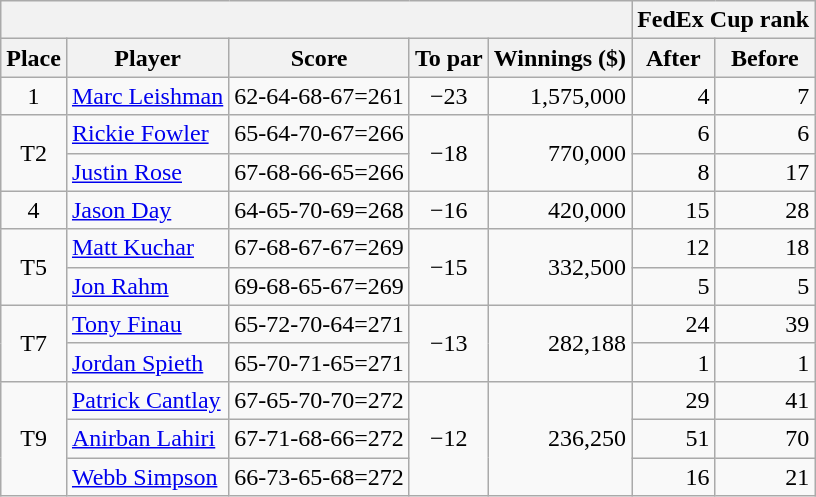<table class=wikitable>
<tr>
<th colspan=5></th>
<th colspan=2>FedEx Cup rank</th>
</tr>
<tr>
<th>Place</th>
<th>Player</th>
<th>Score</th>
<th>To par</th>
<th>Winnings ($)</th>
<th>After</th>
<th>Before</th>
</tr>
<tr>
<td align=center>1</td>
<td> <a href='#'>Marc Leishman</a></td>
<td>62-64-68-67=261</td>
<td align=center>−23</td>
<td align=right>1,575,000</td>
<td align=right>4</td>
<td align=right>7</td>
</tr>
<tr>
<td rowspan=2 align=center>T2</td>
<td> <a href='#'>Rickie Fowler</a></td>
<td>65-64-70-67=266</td>
<td rowspan=2 align=center>−18</td>
<td rowspan=2 align=right>770,000</td>
<td align=right>6</td>
<td align=right>6</td>
</tr>
<tr>
<td> <a href='#'>Justin Rose</a></td>
<td>67-68-66-65=266</td>
<td align=right>8</td>
<td align=right>17</td>
</tr>
<tr>
<td align=center>4</td>
<td> <a href='#'>Jason Day</a></td>
<td>64-65-70-69=268</td>
<td align=center>−16</td>
<td align=right>420,000</td>
<td align=right>15</td>
<td align=right>28</td>
</tr>
<tr>
<td rowspan=2 align=center>T5</td>
<td> <a href='#'>Matt Kuchar</a></td>
<td>67-68-67-67=269</td>
<td rowspan=2 align=center>−15</td>
<td rowspan=2 align=right>332,500</td>
<td align=right>12</td>
<td align=right>18</td>
</tr>
<tr>
<td> <a href='#'>Jon Rahm</a></td>
<td>69-68-65-67=269</td>
<td align=right>5</td>
<td align=right>5</td>
</tr>
<tr>
<td rowspan=2 align=center>T7</td>
<td> <a href='#'>Tony Finau</a></td>
<td>65-72-70-64=271</td>
<td rowspan=2 align=center>−13</td>
<td rowspan=2 align=right>282,188</td>
<td align=right>24</td>
<td align=right>39</td>
</tr>
<tr>
<td> <a href='#'>Jordan Spieth</a></td>
<td>65-70-71-65=271</td>
<td align=right>1</td>
<td align=right>1</td>
</tr>
<tr>
<td rowspan=3 align=center>T9</td>
<td> <a href='#'>Patrick Cantlay</a></td>
<td>67-65-70-70=272</td>
<td rowspan=3 align=center>−12</td>
<td rowspan=3 align=right>236,250</td>
<td align=right>29</td>
<td align=right>41</td>
</tr>
<tr>
<td> <a href='#'>Anirban Lahiri</a></td>
<td>67-71-68-66=272</td>
<td align=right>51</td>
<td align=right>70</td>
</tr>
<tr>
<td> <a href='#'>Webb Simpson</a></td>
<td>66-73-65-68=272</td>
<td align=right>16</td>
<td align=right>21</td>
</tr>
</table>
